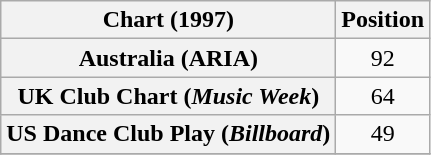<table class="wikitable plainrowheaders sortable" style="text-align:center">
<tr>
<th>Chart (1997)</th>
<th>Position</th>
</tr>
<tr>
<th scope="row">Australia (ARIA)</th>
<td>92</td>
</tr>
<tr>
<th scope="row">UK Club Chart (<em>Music Week</em>)</th>
<td>64</td>
</tr>
<tr>
<th scope="row">US Dance Club Play (<em>Billboard</em>)</th>
<td>49</td>
</tr>
<tr>
</tr>
</table>
